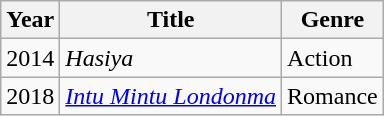<table class="wikitable">
<tr>
<th>Year</th>
<th>Title</th>
<th>Genre</th>
</tr>
<tr>
<td>2014</td>
<td><em>Hasiya</em></td>
<td>Action</td>
</tr>
<tr>
<td>2018</td>
<td><em><a href='#'>Intu Mintu Londonma</a></em></td>
<td>Romance</td>
</tr>
</table>
